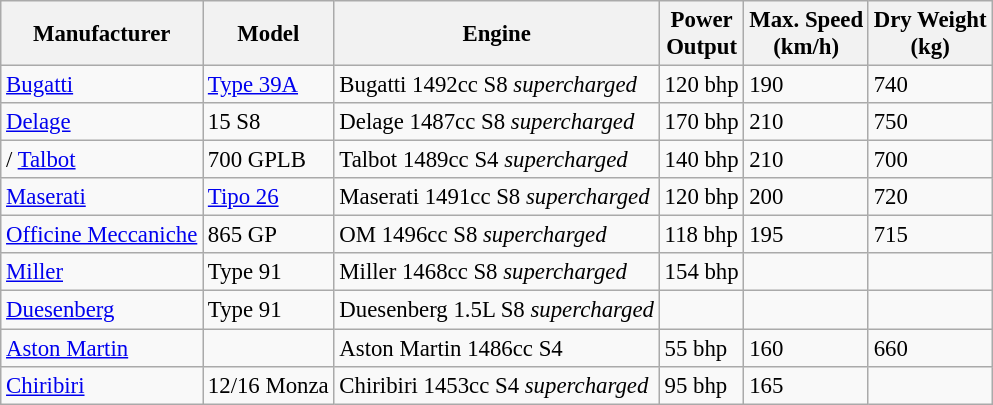<table class="wikitable" style="font-size: 95%;">
<tr>
<th>Manufacturer</th>
<th>Model</th>
<th>Engine</th>
<th>Power<br>Output</th>
<th>Max. Speed<br> (km/h)</th>
<th>Dry Weight<br> (kg)</th>
</tr>
<tr>
<td> <a href='#'>Bugatti</a></td>
<td><a href='#'>Type 39A</a></td>
<td>Bugatti 1492cc S8 <em>supercharged</em></td>
<td>120 bhp</td>
<td>190</td>
<td>740</td>
</tr>
<tr>
<td> <a href='#'>Delage</a></td>
<td>15 S8</td>
<td>Delage 1487cc S8 <em>supercharged</em></td>
<td>170 bhp</td>
<td>210</td>
<td>750</td>
</tr>
<tr>
<td>/ <a href='#'>Talbot</a></td>
<td>700 GPLB</td>
<td>Talbot 1489cc S4 <em>supercharged</em></td>
<td>140 bhp</td>
<td>210</td>
<td>700</td>
</tr>
<tr>
<td> <a href='#'>Maserati</a></td>
<td><a href='#'>Tipo 26</a></td>
<td>Maserati 1491cc S8 <em>supercharged</em></td>
<td>120 bhp</td>
<td>200</td>
<td>720</td>
</tr>
<tr>
<td> <a href='#'>Officine Meccaniche</a></td>
<td>865 GP</td>
<td>OM 1496cc S8 <em>supercharged</em></td>
<td>118 bhp</td>
<td>195</td>
<td>715</td>
</tr>
<tr>
<td> <a href='#'>Miller</a></td>
<td>Type 91</td>
<td>Miller 1468cc S8 <em>supercharged</em></td>
<td>154 bhp</td>
<td></td>
<td></td>
</tr>
<tr>
<td> <a href='#'>Duesenberg</a></td>
<td>Type 91</td>
<td>Duesenberg 1.5L S8 <em>supercharged</em></td>
<td></td>
<td></td>
<td></td>
</tr>
<tr>
<td> <a href='#'>Aston Martin</a></td>
<td></td>
<td>Aston Martin 1486cc S4</td>
<td>55 bhp</td>
<td>160</td>
<td>660</td>
</tr>
<tr>
<td> <a href='#'>Chiribiri</a></td>
<td>12/16 Monza</td>
<td>Chiribiri 1453cc S4 <em>supercharged</em></td>
<td>95 bhp</td>
<td>165</td>
<td></td>
</tr>
</table>
